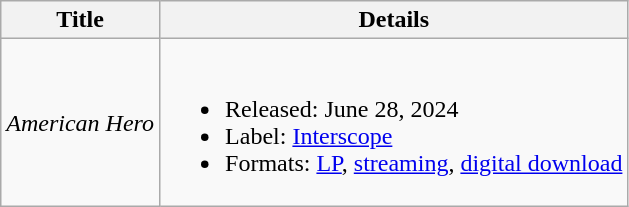<table class="wikitable">
<tr>
<th>Title</th>
<th>Details</th>
</tr>
<tr>
<td><em>American Hero</em></td>
<td><br><ul><li>Released: June 28, 2024</li><li>Label: <a href='#'>Interscope</a></li><li>Formats: <a href='#'>LP</a>, <a href='#'>streaming</a>, <a href='#'>digital download</a></li></ul></td>
</tr>
</table>
